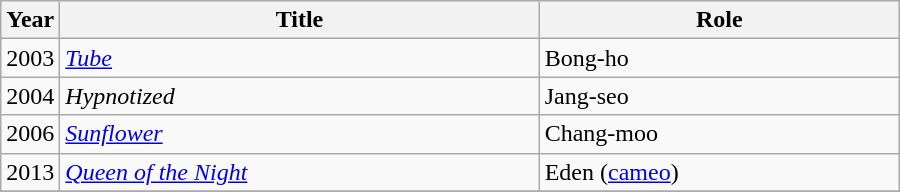<table class="wikitable" style="width:600px">
<tr>
<th width=10>Year</th>
<th>Title</th>
<th>Role</th>
</tr>
<tr>
<td>2003</td>
<td><em><a href='#'>Tube</a></em></td>
<td>Bong-ho</td>
</tr>
<tr>
<td>2004</td>
<td><em>Hypnotized</em></td>
<td>Jang-seo</td>
</tr>
<tr>
<td>2006</td>
<td><em><a href='#'>Sunflower</a></em></td>
<td>Chang-moo</td>
</tr>
<tr>
<td>2013</td>
<td><em><a href='#'>Queen of the Night</a></em></td>
<td>Eden (<a href='#'>cameo</a>)</td>
</tr>
<tr>
</tr>
</table>
